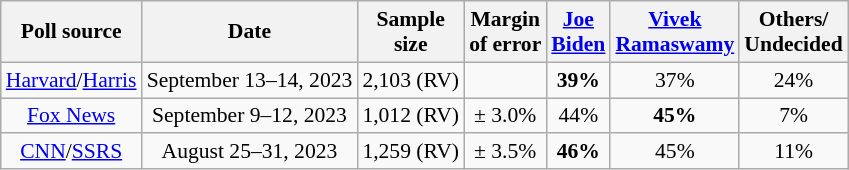<table class="wikitable sortable mw-datatable" style="text-align:center;font-size:90%;line-height:17px">
<tr>
<th>Poll source</th>
<th>Date</th>
<th>Sample<br>size</th>
<th>Margin<br>of error</th>
<th class="unsortable"><a href='#'>Joe<br>Biden</a><br><small></small></th>
<th class="unsortable"><a href='#'>Vivek<br>Ramaswamy</a><br><small></small></th>
<th class="unsortable">Others/<br>Undecided</th>
</tr>
<tr>
<td><a href='#'>Harvard</a>/<a href='#'>Harris</a></td>
<td data-sort-value="2023-09-12">September 13–14, 2023</td>
<td>2,103 (RV)</td>
<td></td>
<td><strong>39%</strong></td>
<td>37%</td>
<td>24%</td>
</tr>
<tr>
<td><a href='#'>Fox News</a></td>
<td data-sort-value="2023-09-12">September 9–12, 2023</td>
<td>1,012 (RV)</td>
<td>± 3.0%</td>
<td>44%</td>
<td><strong>45%</strong></td>
<td>7%</td>
</tr>
<tr>
<td><a href='#'>CNN</a>/<a href='#'>SSRS</a></td>
<td data-sort-value="2023-08-31">August 25–31, 2023</td>
<td>1,259 (RV)</td>
<td>± 3.5%</td>
<td><strong>46%</strong></td>
<td>45%</td>
<td>11%</td>
</tr>
</table>
